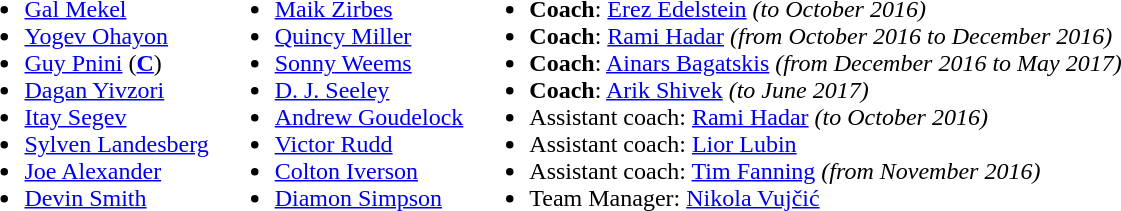<table>
<tr valign="top">
<td><br><ul><li>  <a href='#'>Gal Mekel</a></li><li> <a href='#'>Yogev Ohayon</a></li><li> <a href='#'>Guy Pnini</a> (<strong><a href='#'>C</a></strong>)</li><li> <a href='#'>Dagan Yivzori</a></li><li> <a href='#'>Itay Segev</a></li><li>  <a href='#'>Sylven Landesberg</a></li><li>  <a href='#'>Joe Alexander</a></li><li> <a href='#'>Devin Smith</a></li></ul></td>
<td><br><ul><li> <a href='#'>Maik Zirbes</a></li><li> <a href='#'>Quincy Miller</a></li><li> <a href='#'>Sonny Weems</a></li><li> <a href='#'>D. J. Seeley</a></li><li> <a href='#'>Andrew Goudelock</a></li><li> <a href='#'>Victor Rudd</a></li><li> <a href='#'>Colton Iverson</a></li><li> <a href='#'>Diamon Simpson</a></li></ul></td>
<td><br><ul><li><strong>Coach</strong>:  <a href='#'>Erez Edelstein</a> <em>(to October 2016)</em></li><li><strong>Coach</strong>:  <a href='#'>Rami Hadar</a> <em>(from October 2016 to December 2016)</em></li><li><strong>Coach</strong>:  <a href='#'>Ainars Bagatskis</a> <em>(from December 2016 to May 2017)</em></li><li><strong>Coach</strong>:  <a href='#'>Arik Shivek</a> <em>(to June 2017)</em></li><li>Assistant coach:  <a href='#'>Rami Hadar</a> <em>(to October 2016)</em></li><li>Assistant coach:  <a href='#'>Lior Lubin</a></li><li>Assistant coach:  <a href='#'>Tim Fanning</a> <em>(from November 2016)</em></li><li>Team Manager:  <a href='#'>Nikola Vujčić</a></li></ul></td>
</tr>
</table>
